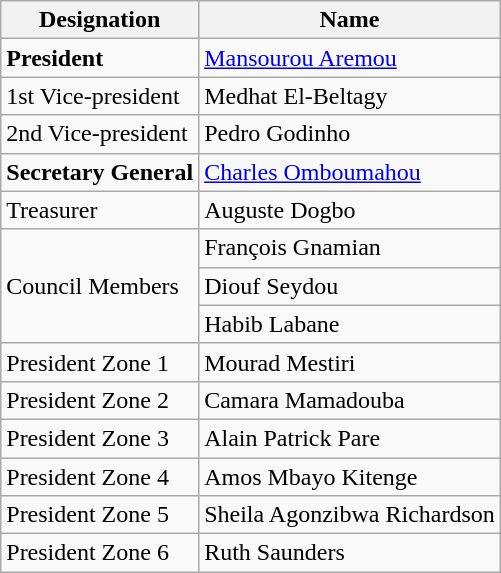<table class="wikitable">
<tr>
<th>Designation</th>
<th>Name</th>
</tr>
<tr>
<td><strong>President</strong></td>
<td> <a href='#'>Mansourou Aremou</a></td>
</tr>
<tr>
<td>1st Vice-president</td>
<td> Medhat El-Beltagy</td>
</tr>
<tr>
<td>2nd Vice-president</td>
<td> Pedro Godinho</td>
</tr>
<tr>
<td><strong>Secretary General</strong></td>
<td> <a href='#'>Charles Omboumahou</a></td>
</tr>
<tr>
<td>Treasurer</td>
<td> Auguste Dogbo</td>
</tr>
<tr>
<td rowspan=3>Council Members</td>
<td> François Gnamian</td>
</tr>
<tr>
<td> Diouf Seydou</td>
</tr>
<tr>
<td> Habib Labane</td>
</tr>
<tr>
<td>President Zone 1</td>
<td> Mourad Mestiri</td>
</tr>
<tr>
<td>President Zone 2</td>
<td> Camara Mamadouba</td>
</tr>
<tr>
<td>President Zone 3</td>
<td> Alain Patrick Pare</td>
</tr>
<tr>
<td>President Zone 4</td>
<td> Amos Mbayo Kitenge</td>
</tr>
<tr>
<td>President Zone 5</td>
<td> Sheila Agonzibwa Richardson</td>
</tr>
<tr>
<td>President Zone 6</td>
<td> Ruth Saunders</td>
</tr>
</table>
